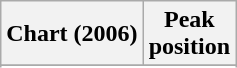<table class="wikitable plainrowheaders" style="text-align:center">
<tr>
<th>Chart (2006)</th>
<th>Peak<br>position</th>
</tr>
<tr>
</tr>
<tr>
</tr>
<tr>
</tr>
</table>
